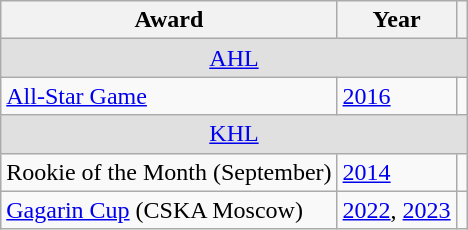<table class="wikitable">
<tr>
<th>Award</th>
<th>Year</th>
<th></th>
</tr>
<tr ALIGN="center" bgcolor="#e0e0e0">
<td colspan="3"><a href='#'>AHL</a></td>
</tr>
<tr>
<td><a href='#'>All-Star Game</a></td>
<td><a href='#'>2016</a></td>
<td></td>
</tr>
<tr ALIGN="center" bgcolor="#e0e0e0">
<td colspan="3"><a href='#'>KHL</a></td>
</tr>
<tr>
<td>Rookie of the Month (September)</td>
<td><a href='#'>2014</a></td>
<td></td>
</tr>
<tr>
<td><a href='#'>Gagarin Cup</a> (CSKA Moscow)</td>
<td><a href='#'>2022</a>, <a href='#'>2023</a></td>
<td></td>
</tr>
</table>
